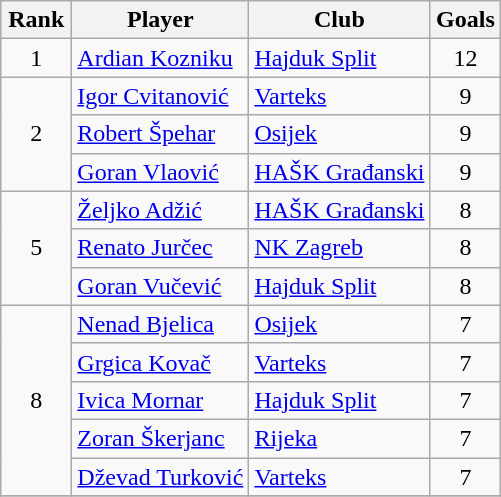<table class="wikitable">
<tr>
<th width="40px">Rank</th>
<th>Player</th>
<th>Club</th>
<th width="40px">Goals</th>
</tr>
<tr>
<td align="center">1</td>
<td> <a href='#'>Ardian Kozniku</a></td>
<td><a href='#'>Hajduk Split</a></td>
<td align="center">12</td>
</tr>
<tr>
<td rowspan=3 align="center">2</td>
<td> <a href='#'>Igor Cvitanović</a></td>
<td><a href='#'>Varteks</a></td>
<td align="center">9</td>
</tr>
<tr>
<td> <a href='#'>Robert Špehar</a></td>
<td><a href='#'>Osijek</a></td>
<td align="center">9</td>
</tr>
<tr>
<td> <a href='#'>Goran Vlaović</a></td>
<td><a href='#'>HAŠK Građanski</a></td>
<td align="center">9</td>
</tr>
<tr>
<td rowspan=3 align="center">5</td>
<td> <a href='#'>Željko Adžić</a></td>
<td><a href='#'>HAŠK Građanski</a></td>
<td align="center">8</td>
</tr>
<tr>
<td> <a href='#'>Renato Jurčec</a></td>
<td><a href='#'>NK Zagreb</a></td>
<td align="center">8</td>
</tr>
<tr>
<td> <a href='#'>Goran Vučević</a></td>
<td><a href='#'>Hajduk Split</a></td>
<td align="center">8</td>
</tr>
<tr>
<td rowspan=5 align="center">8</td>
<td> <a href='#'>Nenad Bjelica</a></td>
<td><a href='#'>Osijek</a></td>
<td align="center">7</td>
</tr>
<tr>
<td> <a href='#'>Grgica Kovač</a></td>
<td><a href='#'>Varteks</a></td>
<td align="center">7</td>
</tr>
<tr>
<td> <a href='#'>Ivica Mornar</a></td>
<td><a href='#'>Hajduk Split</a></td>
<td align="center">7</td>
</tr>
<tr>
<td> <a href='#'>Zoran Škerjanc</a></td>
<td><a href='#'>Rijeka</a></td>
<td align="center">7</td>
</tr>
<tr>
<td> <a href='#'>Dževad Turković</a></td>
<td><a href='#'>Varteks</a></td>
<td align="center">7</td>
</tr>
<tr>
</tr>
</table>
